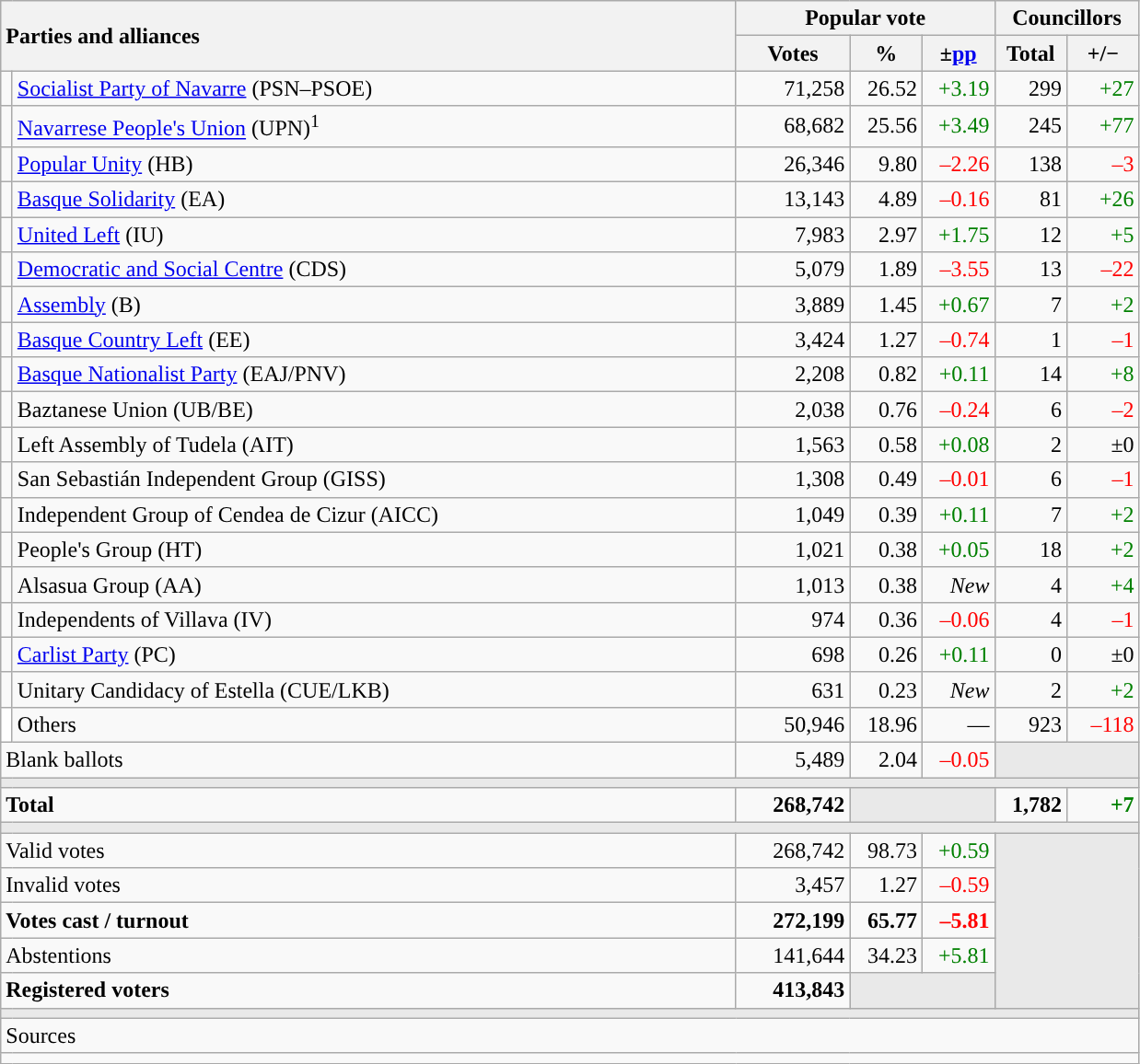<table class="wikitable" style="text-align:right;">
<tr>
<th style="text-align:left;" rowspan="2" colspan="2" width="525">Parties and alliances</th>
<th colspan="3">Popular vote</th>
<th colspan="2">Councillors</th>
</tr>
<tr>
<th width="75">Votes</th>
<th width="45">%</th>
<th width="45">±<a href='#'>pp</a></th>
<th width="45">Total</th>
<th width="45">+/−</th>
</tr>
<tr>
<td width="1" style="color:inherit;background:"></td>
<td align="left"><a href='#'>Socialist Party of Navarre</a> (PSN–PSOE)</td>
<td>71,258</td>
<td>26.52</td>
<td style="color:green;">+3.19</td>
<td>299</td>
<td style="color:green;">+27</td>
</tr>
<tr>
<td style="color:inherit;background:"></td>
<td align="left"><a href='#'>Navarrese People's Union</a> (UPN)<sup>1</sup></td>
<td>68,682</td>
<td>25.56</td>
<td style="color:green;">+3.49</td>
<td>245</td>
<td style="color:green;">+77</td>
</tr>
<tr>
<td style="color:inherit;background:"></td>
<td align="left"><a href='#'>Popular Unity</a> (HB)</td>
<td>26,346</td>
<td>9.80</td>
<td style="color:red;">–2.26</td>
<td>138</td>
<td style="color:red;">–3</td>
</tr>
<tr>
<td style="color:inherit;background:"></td>
<td align="left"><a href='#'>Basque Solidarity</a> (EA)</td>
<td>13,143</td>
<td>4.89</td>
<td style="color:red;">–0.16</td>
<td>81</td>
<td style="color:green;">+26</td>
</tr>
<tr>
<td style="color:inherit;background:"></td>
<td align="left"><a href='#'>United Left</a> (IU)</td>
<td>7,983</td>
<td>2.97</td>
<td style="color:green;">+1.75</td>
<td>12</td>
<td style="color:green;">+5</td>
</tr>
<tr>
<td style="color:inherit;background:"></td>
<td align="left"><a href='#'>Democratic and Social Centre</a> (CDS)</td>
<td>5,079</td>
<td>1.89</td>
<td style="color:red;">–3.55</td>
<td>13</td>
<td style="color:red;">–22</td>
</tr>
<tr>
<td style="color:inherit;background:"></td>
<td align="left"><a href='#'>Assembly</a> (B)</td>
<td>3,889</td>
<td>1.45</td>
<td style="color:green;">+0.67</td>
<td>7</td>
<td style="color:green;">+2</td>
</tr>
<tr>
<td style="color:inherit;background:"></td>
<td align="left"><a href='#'>Basque Country Left</a> (EE)</td>
<td>3,424</td>
<td>1.27</td>
<td style="color:red;">–0.74</td>
<td>1</td>
<td style="color:red;">–1</td>
</tr>
<tr>
<td style="color:inherit;background:"></td>
<td align="left"><a href='#'>Basque Nationalist Party</a> (EAJ/PNV)</td>
<td>2,208</td>
<td>0.82</td>
<td style="color:green;">+0.11</td>
<td>14</td>
<td style="color:green;">+8</td>
</tr>
<tr>
<td style="color:inherit;background:"></td>
<td align="left">Baztanese Union (UB/BE)</td>
<td>2,038</td>
<td>0.76</td>
<td style="color:red;">–0.24</td>
<td>6</td>
<td style="color:red;">–2</td>
</tr>
<tr>
<td style="color:inherit;background:"></td>
<td align="left">Left Assembly of Tudela (AIT)</td>
<td>1,563</td>
<td>0.58</td>
<td style="color:green;">+0.08</td>
<td>2</td>
<td>±0</td>
</tr>
<tr>
<td style="color:inherit;background:"></td>
<td align="left">San Sebastián Independent Group (GISS)</td>
<td>1,308</td>
<td>0.49</td>
<td style="color:red;">–0.01</td>
<td>6</td>
<td style="color:red;">–1</td>
</tr>
<tr>
<td style="color:inherit;background:"></td>
<td align="left">Independent Group of Cendea de Cizur (AICC)</td>
<td>1,049</td>
<td>0.39</td>
<td style="color:green;">+0.11</td>
<td>7</td>
<td style="color:green;">+2</td>
</tr>
<tr>
<td style="color:inherit;background:"></td>
<td align="left">People's Group (HT)</td>
<td>1,021</td>
<td>0.38</td>
<td style="color:green;">+0.05</td>
<td>18</td>
<td style="color:green;">+2</td>
</tr>
<tr>
<td style="color:inherit;background:"></td>
<td align="left">Alsasua Group (AA)</td>
<td>1,013</td>
<td>0.38</td>
<td><em>New</em></td>
<td>4</td>
<td style="color:green;">+4</td>
</tr>
<tr>
<td style="color:inherit;background:"></td>
<td align="left">Independents of Villava (IV)</td>
<td>974</td>
<td>0.36</td>
<td style="color:red;">–0.06</td>
<td>4</td>
<td style="color:red;">–1</td>
</tr>
<tr>
<td style="color:inherit;background:"></td>
<td align="left"><a href='#'>Carlist Party</a> (PC)</td>
<td>698</td>
<td>0.26</td>
<td style="color:green;">+0.11</td>
<td>0</td>
<td>±0</td>
</tr>
<tr>
<td style="color:inherit;background:"></td>
<td align="left">Unitary Candidacy of Estella (CUE/LKB)</td>
<td>631</td>
<td>0.23</td>
<td><em>New</em></td>
<td>2</td>
<td style="color:green;">+2</td>
</tr>
<tr>
<td bgcolor="white"></td>
<td align="left">Others</td>
<td>50,946</td>
<td>18.96</td>
<td>—</td>
<td>923</td>
<td style="color:red;">–118</td>
</tr>
<tr>
<td align="left" colspan="2">Blank ballots</td>
<td>5,489</td>
<td>2.04</td>
<td style="color:red;">–0.05</td>
<td bgcolor="#E9E9E9" colspan="2"></td>
</tr>
<tr>
<td colspan="7" bgcolor="#E9E9E9"></td>
</tr>
<tr style="font-weight:bold;">
<td align="left" colspan="2">Total</td>
<td>268,742</td>
<td bgcolor="#E9E9E9" colspan="2"></td>
<td>1,782</td>
<td style="color:green;">+7</td>
</tr>
<tr>
<td colspan="7" bgcolor="#E9E9E9"></td>
</tr>
<tr>
<td align="left" colspan="2">Valid votes</td>
<td>268,742</td>
<td>98.73</td>
<td style="color:green;">+0.59</td>
<td bgcolor="#E9E9E9" colspan="2" rowspan="5"></td>
</tr>
<tr>
<td align="left" colspan="2">Invalid votes</td>
<td>3,457</td>
<td>1.27</td>
<td style="color:red;">–0.59</td>
</tr>
<tr style="font-weight:bold;">
<td align="left" colspan="2">Votes cast / turnout</td>
<td>272,199</td>
<td>65.77</td>
<td style="color:red;">–5.81</td>
</tr>
<tr>
<td align="left" colspan="2">Abstentions</td>
<td>141,644</td>
<td>34.23</td>
<td style="color:green;">+5.81</td>
</tr>
<tr style="font-weight:bold;">
<td align="left" colspan="2">Registered voters</td>
<td>413,843</td>
<td bgcolor="#E9E9E9" colspan="2"></td>
</tr>
<tr>
<td colspan="7" bgcolor="#E9E9E9"></td>
</tr>
<tr>
<td align="left" colspan="7">Sources</td>
</tr>
<tr>
<td colspan="7" style="text-align:left; max-width:790px;"></td>
</tr>
</table>
